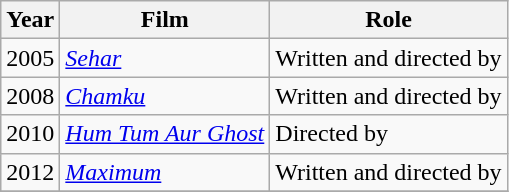<table class="wikitable">
<tr>
<th>Year</th>
<th>Film</th>
<th>Role</th>
</tr>
<tr>
<td>2005</td>
<td><em><a href='#'>Sehar</a></em></td>
<td>Written and directed by</td>
</tr>
<tr>
<td>2008</td>
<td><em><a href='#'>Chamku</a></em></td>
<td>Written and directed by</td>
</tr>
<tr>
<td>2010</td>
<td><em><a href='#'>Hum Tum Aur Ghost</a></em></td>
<td>Directed by</td>
</tr>
<tr>
<td>2012</td>
<td><em><a href='#'>Maximum</a></em></td>
<td>Written and directed by</td>
</tr>
<tr>
</tr>
</table>
